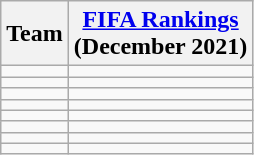<table class="wikitable sortable" style="text-align: left;">
<tr>
<th>Team</th>
<th><a href='#'>FIFA Rankings</a><br>(December 2021)</th>
</tr>
<tr>
<td></td>
<td></td>
</tr>
<tr>
<td></td>
<td></td>
</tr>
<tr>
<td></td>
<td></td>
</tr>
<tr>
<td></td>
<td></td>
</tr>
<tr>
<td></td>
<td></td>
</tr>
<tr>
<td></td>
<td></td>
</tr>
<tr>
<td></td>
<td></td>
</tr>
<tr>
<td></td>
<td></td>
</tr>
</table>
